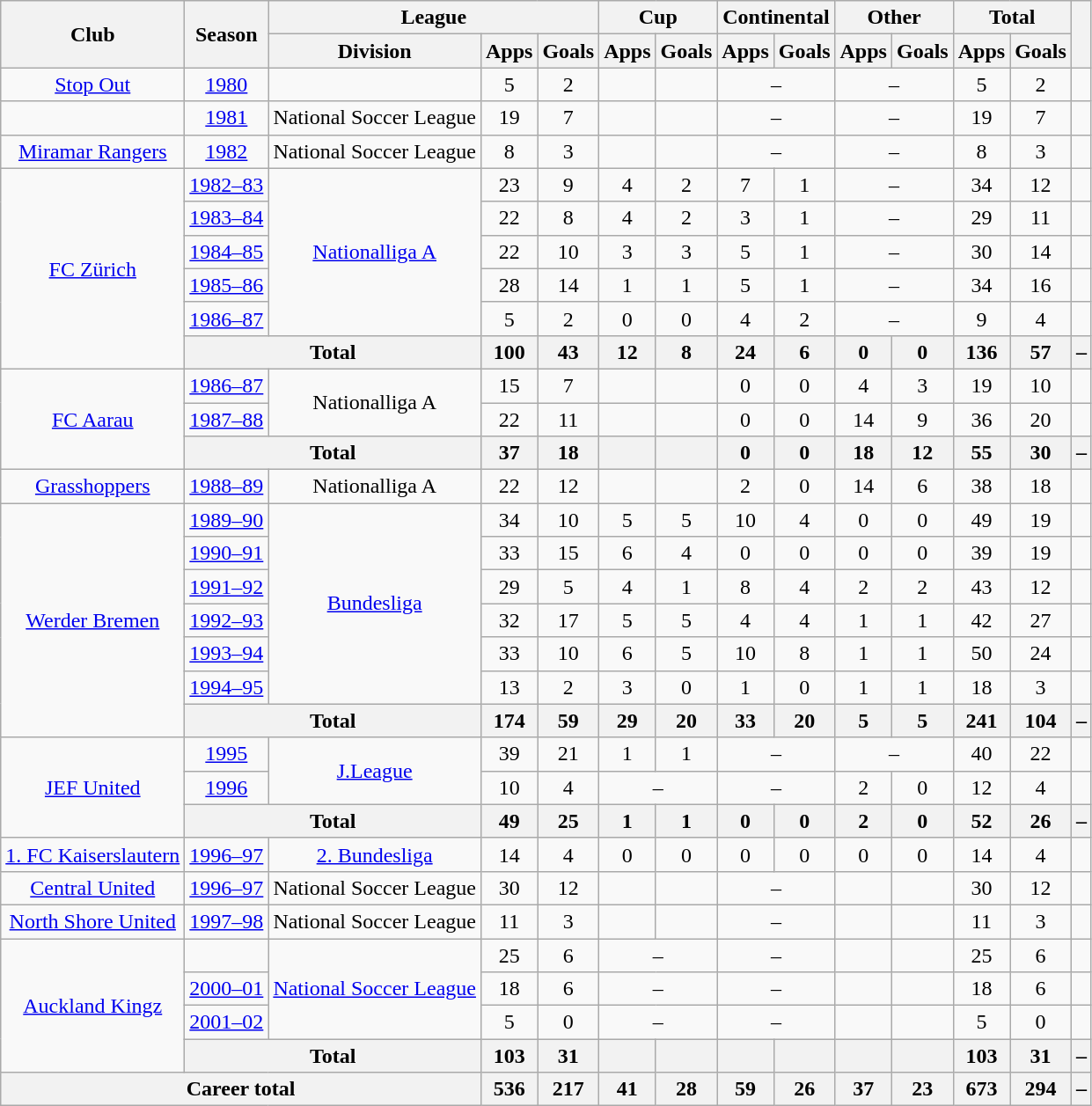<table class="wikitable" style="text-align: center">
<tr>
<th rowspan="2">Club</th>
<th rowspan="2">Season</th>
<th colspan="3">League</th>
<th colspan="2">Cup</th>
<th colspan="2">Continental</th>
<th colspan="2">Other</th>
<th colspan="2">Total</th>
<th rowspan="2"></th>
</tr>
<tr>
<th>Division</th>
<th>Apps</th>
<th>Goals</th>
<th>Apps</th>
<th>Goals</th>
<th>Apps</th>
<th>Goals</th>
<th>Apps</th>
<th>Goals</th>
<th>Apps</th>
<th>Goals</th>
</tr>
<tr>
<td><a href='#'>Stop Out</a></td>
<td><a href='#'>1980</a></td>
<td></td>
<td>5</td>
<td>2</td>
<td></td>
<td></td>
<td colspan="2">–</td>
<td colspan="2">–</td>
<td>5</td>
<td>2</td>
<td></td>
</tr>
<tr>
<td></td>
<td><a href='#'>1981</a></td>
<td>National Soccer League</td>
<td>19</td>
<td>7</td>
<td></td>
<td></td>
<td colspan="2">–</td>
<td colspan="2">–</td>
<td>19</td>
<td>7</td>
<td></td>
</tr>
<tr>
<td><a href='#'>Miramar Rangers</a></td>
<td><a href='#'>1982</a></td>
<td>National Soccer League</td>
<td>8</td>
<td>3</td>
<td></td>
<td></td>
<td colspan="2">–</td>
<td colspan="2">–</td>
<td>8</td>
<td>3</td>
<td></td>
</tr>
<tr>
<td rowspan="6"><a href='#'>FC Zürich</a></td>
<td><a href='#'>1982–83</a></td>
<td rowspan="5"><a href='#'>Nationalliga A</a></td>
<td>23</td>
<td>9</td>
<td>4</td>
<td>2</td>
<td>7</td>
<td>1</td>
<td colspan="2">–</td>
<td>34</td>
<td>12</td>
<td></td>
</tr>
<tr>
<td><a href='#'>1983–84</a></td>
<td>22</td>
<td>8</td>
<td>4</td>
<td>2</td>
<td>3</td>
<td>1</td>
<td colspan="2">–</td>
<td>29</td>
<td>11</td>
<td></td>
</tr>
<tr>
<td><a href='#'>1984–85</a></td>
<td>22</td>
<td>10</td>
<td>3</td>
<td>3</td>
<td>5</td>
<td>1</td>
<td colspan="2">–</td>
<td>30</td>
<td>14</td>
<td></td>
</tr>
<tr>
<td><a href='#'>1985–86</a></td>
<td>28</td>
<td>14</td>
<td>1</td>
<td>1</td>
<td>5</td>
<td>1</td>
<td colspan="2">–</td>
<td>34</td>
<td>16</td>
<td></td>
</tr>
<tr>
<td><a href='#'>1986–87</a></td>
<td>5</td>
<td>2</td>
<td>0</td>
<td>0</td>
<td>4</td>
<td>2</td>
<td colspan="2">–</td>
<td>9</td>
<td>4</td>
<td></td>
</tr>
<tr>
<th colspan="2">Total</th>
<th>100</th>
<th>43</th>
<th>12</th>
<th>8</th>
<th>24</th>
<th>6</th>
<th>0</th>
<th>0</th>
<th>136</th>
<th>57</th>
<th>–</th>
</tr>
<tr>
<td rowspan="3"><a href='#'>FC Aarau</a></td>
<td><a href='#'>1986–87</a></td>
<td rowspan="2">Nationalliga A</td>
<td>15</td>
<td>7</td>
<td></td>
<td></td>
<td>0</td>
<td>0</td>
<td>4</td>
<td>3</td>
<td>19</td>
<td>10</td>
<td></td>
</tr>
<tr>
<td><a href='#'>1987–88</a></td>
<td>22</td>
<td>11</td>
<td></td>
<td></td>
<td>0</td>
<td>0</td>
<td>14</td>
<td>9</td>
<td>36</td>
<td>20</td>
<td></td>
</tr>
<tr>
<th colspan="2">Total</th>
<th>37</th>
<th>18</th>
<th></th>
<th></th>
<th>0</th>
<th>0</th>
<th>18</th>
<th>12</th>
<th>55</th>
<th>30</th>
<th>–</th>
</tr>
<tr>
<td><a href='#'>Grasshoppers</a></td>
<td><a href='#'>1988–89</a></td>
<td>Nationalliga A</td>
<td>22</td>
<td>12</td>
<td></td>
<td></td>
<td>2</td>
<td>0</td>
<td>14</td>
<td>6</td>
<td>38</td>
<td>18</td>
<td></td>
</tr>
<tr>
<td rowspan="7"><a href='#'>Werder Bremen</a></td>
<td><a href='#'>1989–90</a></td>
<td rowspan="6"><a href='#'>Bundesliga</a></td>
<td>34</td>
<td>10</td>
<td>5</td>
<td>5</td>
<td>10</td>
<td>4</td>
<td>0</td>
<td>0</td>
<td>49</td>
<td>19</td>
<td></td>
</tr>
<tr>
<td><a href='#'>1990–91</a></td>
<td>33</td>
<td>15</td>
<td>6</td>
<td>4</td>
<td>0</td>
<td>0</td>
<td>0</td>
<td>0</td>
<td>39</td>
<td>19</td>
<td></td>
</tr>
<tr>
<td><a href='#'>1991–92</a></td>
<td>29</td>
<td>5</td>
<td>4</td>
<td>1</td>
<td>8</td>
<td>4</td>
<td>2</td>
<td>2</td>
<td>43</td>
<td>12</td>
<td></td>
</tr>
<tr>
<td><a href='#'>1992–93</a></td>
<td>32</td>
<td>17</td>
<td>5</td>
<td>5</td>
<td>4</td>
<td>4</td>
<td>1</td>
<td>1</td>
<td>42</td>
<td>27</td>
<td></td>
</tr>
<tr>
<td><a href='#'>1993–94</a></td>
<td>33</td>
<td>10</td>
<td>6</td>
<td>5</td>
<td>10</td>
<td>8</td>
<td>1</td>
<td>1</td>
<td>50</td>
<td>24</td>
<td></td>
</tr>
<tr>
<td><a href='#'>1994–95</a></td>
<td>13</td>
<td>2</td>
<td>3</td>
<td>0</td>
<td>1</td>
<td>0</td>
<td>1</td>
<td>1</td>
<td>18</td>
<td>3</td>
<td></td>
</tr>
<tr>
<th colspan="2">Total</th>
<th>174</th>
<th>59</th>
<th>29</th>
<th>20</th>
<th>33</th>
<th>20</th>
<th>5</th>
<th>5</th>
<th>241</th>
<th>104</th>
<th>–</th>
</tr>
<tr>
<td rowspan="3"><a href='#'>JEF United</a></td>
<td><a href='#'>1995</a></td>
<td rowspan="2"><a href='#'>J.League</a></td>
<td>39</td>
<td>21</td>
<td>1</td>
<td>1</td>
<td colspan=2>–</td>
<td colspan=2>–</td>
<td>40</td>
<td>22</td>
<td></td>
</tr>
<tr>
<td><a href='#'>1996</a></td>
<td>10</td>
<td>4</td>
<td colspan=2>–</td>
<td colspan=2>–</td>
<td>2</td>
<td>0</td>
<td>12</td>
<td>4</td>
<td></td>
</tr>
<tr>
<th colspan="2">Total</th>
<th>49</th>
<th>25</th>
<th>1</th>
<th>1</th>
<th>0</th>
<th>0</th>
<th>2</th>
<th>0</th>
<th>52</th>
<th>26</th>
<th>–</th>
</tr>
<tr>
<td><a href='#'>1. FC Kaiserslautern</a></td>
<td><a href='#'>1996–97</a></td>
<td><a href='#'>2. Bundesliga</a></td>
<td>14</td>
<td>4</td>
<td>0</td>
<td>0</td>
<td>0</td>
<td>0</td>
<td>0</td>
<td>0</td>
<td>14</td>
<td>4</td>
<td></td>
</tr>
<tr>
<td><a href='#'>Central United</a></td>
<td><a href='#'>1996–97</a></td>
<td>National Soccer League</td>
<td>30</td>
<td>12</td>
<td></td>
<td></td>
<td colspan=2>–</td>
<td></td>
<td></td>
<td>30</td>
<td>12</td>
<td></td>
</tr>
<tr>
<td><a href='#'>North Shore United</a></td>
<td><a href='#'>1997–98</a></td>
<td>National Soccer League</td>
<td>11</td>
<td>3</td>
<td></td>
<td></td>
<td colspan=2>–</td>
<td></td>
<td></td>
<td>11</td>
<td>3</td>
<td></td>
</tr>
<tr>
<td rowspan="4"><a href='#'>Auckland Kingz</a></td>
<td></td>
<td rowspan="3"><a href='#'>National Soccer League</a></td>
<td>25</td>
<td>6</td>
<td colspan=2>–</td>
<td colspan=2>–</td>
<td></td>
<td></td>
<td>25</td>
<td>6</td>
<td></td>
</tr>
<tr>
<td><a href='#'>2000–01</a></td>
<td>18</td>
<td>6</td>
<td colspan=2>–</td>
<td colspan=2>–</td>
<td></td>
<td></td>
<td>18</td>
<td>6</td>
<td></td>
</tr>
<tr>
<td><a href='#'>2001–02</a></td>
<td>5</td>
<td>0</td>
<td colspan=2>–</td>
<td colspan=2>–</td>
<td></td>
<td></td>
<td>5</td>
<td>0</td>
<td></td>
</tr>
<tr>
<th colspan="2">Total</th>
<th>103</th>
<th>31</th>
<th></th>
<th></th>
<th></th>
<th></th>
<th></th>
<th></th>
<th>103</th>
<th>31</th>
<th>–</th>
</tr>
<tr>
<th colspan="3">Career total</th>
<th>536</th>
<th>217</th>
<th>41</th>
<th>28</th>
<th>59</th>
<th>26</th>
<th>37</th>
<th>23</th>
<th>673</th>
<th>294</th>
<th>–</th>
</tr>
</table>
